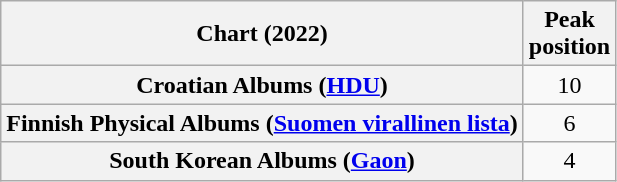<table class="wikitable sortable plainrowheaders" style="text-align:center">
<tr>
<th scope="col">Chart (2022)</th>
<th scope="col">Peak<br>position</th>
</tr>
<tr>
<th scope="row">Croatian Albums (<a href='#'>HDU</a>)</th>
<td>10</td>
</tr>
<tr>
<th scope="row">Finnish Physical Albums (<a href='#'>Suomen virallinen lista</a>)</th>
<td>6</td>
</tr>
<tr>
<th scope="row">South Korean Albums (<a href='#'>Gaon</a>)</th>
<td>4</td>
</tr>
</table>
